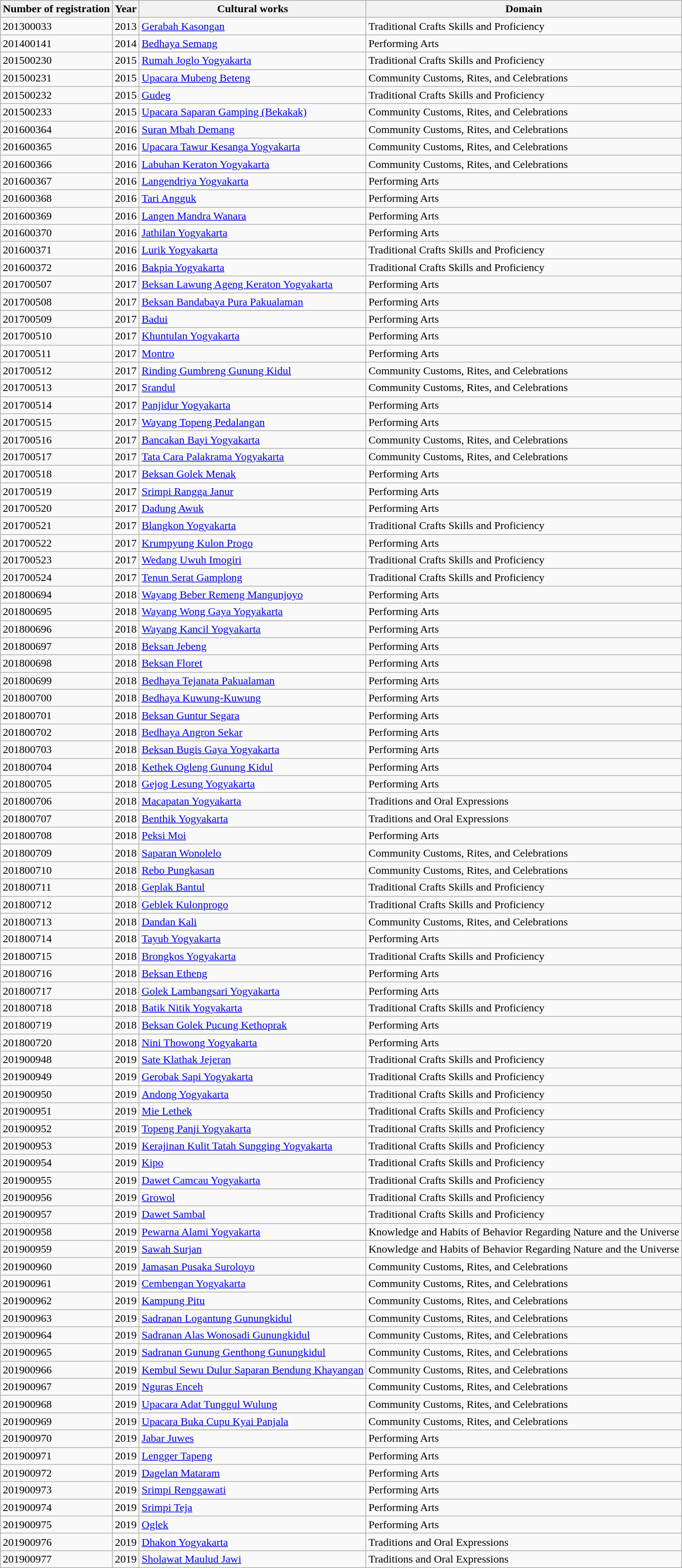<table class = "wikitable sortable">
<tr>
<th>Number of registration</th>
<th>Year</th>
<th>Cultural works</th>
<th>Domain</th>
</tr>
<tr>
<td>201300033</td>
<td>2013</td>
<td><a href='#'>Gerabah Kasongan</a></td>
<td>Traditional Crafts Skills and Proficiency</td>
</tr>
<tr>
<td>201400141</td>
<td>2014</td>
<td><a href='#'>Bedhaya Semang</a></td>
<td>Performing Arts</td>
</tr>
<tr>
<td>201500230</td>
<td>2015</td>
<td><a href='#'>Rumah Joglo Yogyakarta</a></td>
<td>Traditional Crafts Skills and Proficiency</td>
</tr>
<tr>
<td>201500231</td>
<td>2015</td>
<td><a href='#'>Upacara Mubeng Beteng</a></td>
<td>Community Customs, Rites, and Celebrations</td>
</tr>
<tr>
<td>201500232</td>
<td>2015</td>
<td><a href='#'>Gudeg</a></td>
<td>Traditional Crafts Skills and Proficiency</td>
</tr>
<tr>
<td>201500233</td>
<td>2015</td>
<td><a href='#'>Upacara Saparan Gamping (Bekakak)</a></td>
<td>Community Customs, Rites, and Celebrations</td>
</tr>
<tr>
<td>201600364</td>
<td>2016</td>
<td><a href='#'>Suran Mbah Demang</a></td>
<td>Community Customs, Rites, and Celebrations</td>
</tr>
<tr>
<td>201600365</td>
<td>2016</td>
<td><a href='#'>Upacara Tawur Kesanga Yogyakarta</a></td>
<td>Community Customs, Rites, and Celebrations</td>
</tr>
<tr>
<td>201600366</td>
<td>2016</td>
<td><a href='#'>Labuhan Keraton Yogyakarta</a></td>
<td>Community Customs, Rites, and Celebrations</td>
</tr>
<tr>
<td>201600367</td>
<td>2016</td>
<td><a href='#'>Langendriya Yogyakarta</a></td>
<td>Performing Arts</td>
</tr>
<tr>
<td>201600368</td>
<td>2016</td>
<td><a href='#'>Tari Angguk</a></td>
<td>Performing Arts</td>
</tr>
<tr>
<td>201600369</td>
<td>2016</td>
<td><a href='#'>Langen Mandra Wanara</a></td>
<td>Performing Arts</td>
</tr>
<tr>
<td>201600370</td>
<td>2016</td>
<td><a href='#'>Jathilan Yogyakarta</a></td>
<td>Performing Arts</td>
</tr>
<tr>
<td>201600371</td>
<td>2016</td>
<td><a href='#'>Lurik Yogyakarta</a></td>
<td>Traditional Crafts Skills and Proficiency</td>
</tr>
<tr>
<td>201600372</td>
<td>2016</td>
<td><a href='#'>Bakpia Yogyakarta</a></td>
<td>Traditional Crafts Skills and Proficiency</td>
</tr>
<tr>
<td>201700507</td>
<td>2017</td>
<td><a href='#'>Beksan Lawung Ageng Keraton Yogyakarta</a></td>
<td>Performing Arts</td>
</tr>
<tr>
<td>201700508</td>
<td>2017</td>
<td><a href='#'>Beksan Bandabaya Pura Pakualaman</a></td>
<td>Performing Arts</td>
</tr>
<tr>
<td>201700509</td>
<td>2017</td>
<td><a href='#'>Badui</a></td>
<td>Performing Arts</td>
</tr>
<tr>
<td>201700510</td>
<td>2017</td>
<td><a href='#'>Khuntulan Yogyakarta</a></td>
<td>Performing Arts</td>
</tr>
<tr>
<td>201700511</td>
<td>2017</td>
<td><a href='#'>Montro</a></td>
<td>Performing Arts</td>
</tr>
<tr>
<td>201700512</td>
<td>2017</td>
<td><a href='#'>Rinding Gumbreng Gunung Kidul</a></td>
<td>Community Customs, Rites, and Celebrations</td>
</tr>
<tr>
<td>201700513</td>
<td>2017</td>
<td><a href='#'>Srandul</a></td>
<td>Community Customs, Rites, and Celebrations</td>
</tr>
<tr>
<td>201700514</td>
<td>2017</td>
<td><a href='#'>Panjidur Yogyakarta</a></td>
<td>Performing Arts</td>
</tr>
<tr>
<td>201700515</td>
<td>2017</td>
<td><a href='#'>Wayang Topeng Pedalangan</a></td>
<td>Performing Arts</td>
</tr>
<tr>
<td>201700516</td>
<td>2017</td>
<td><a href='#'>Bancakan Bayi Yogyakarta</a></td>
<td>Community Customs, Rites, and Celebrations</td>
</tr>
<tr>
<td>201700517</td>
<td>2017</td>
<td><a href='#'>Tata Cara Palakrama Yogyakarta</a></td>
<td>Community Customs, Rites, and Celebrations</td>
</tr>
<tr>
<td>201700518</td>
<td>2017</td>
<td><a href='#'>Beksan Golek Menak</a></td>
<td>Performing Arts</td>
</tr>
<tr>
<td>201700519</td>
<td>2017</td>
<td><a href='#'>Srimpi Rangga Janur</a></td>
<td>Performing Arts</td>
</tr>
<tr>
<td>201700520</td>
<td>2017</td>
<td><a href='#'>Dadung Awuk</a></td>
<td>Performing Arts</td>
</tr>
<tr>
<td>201700521</td>
<td>2017</td>
<td><a href='#'>Blangkon Yogyakarta</a></td>
<td>Traditional Crafts Skills and Proficiency</td>
</tr>
<tr>
<td>201700522</td>
<td>2017</td>
<td><a href='#'>Krumpyung Kulon Progo</a></td>
<td>Performing Arts</td>
</tr>
<tr>
<td>201700523</td>
<td>2017</td>
<td><a href='#'>Wedang Uwuh Imogiri</a></td>
<td>Traditional Crafts Skills and Proficiency</td>
</tr>
<tr>
<td>201700524</td>
<td>2017</td>
<td><a href='#'>Tenun Serat Gamplong</a></td>
<td>Traditional Crafts Skills and Proficiency</td>
</tr>
<tr>
<td>201800694</td>
<td>2018</td>
<td><a href='#'>Wayang Beber Remeng Mangunjoyo</a></td>
<td>Performing Arts</td>
</tr>
<tr>
<td>201800695</td>
<td>2018</td>
<td><a href='#'>Wayang Wong Gaya Yogyakarta</a></td>
<td>Performing Arts</td>
</tr>
<tr>
<td>201800696</td>
<td>2018</td>
<td><a href='#'>Wayang Kancil Yogyakarta</a></td>
<td>Performing Arts</td>
</tr>
<tr>
<td>201800697</td>
<td>2018</td>
<td><a href='#'>Beksan Jebeng</a></td>
<td>Performing Arts</td>
</tr>
<tr>
<td>201800698</td>
<td>2018</td>
<td><a href='#'>Beksan Floret</a></td>
<td>Performing Arts</td>
</tr>
<tr>
<td>201800699</td>
<td>2018</td>
<td><a href='#'>Bedhaya Tejanata Pakualaman</a></td>
<td>Performing Arts</td>
</tr>
<tr>
<td>201800700</td>
<td>2018</td>
<td><a href='#'>Bedhaya Kuwung-Kuwung</a></td>
<td>Performing Arts</td>
</tr>
<tr>
<td>201800701</td>
<td>2018</td>
<td><a href='#'>Beksan Guntur Segara</a></td>
<td>Performing Arts</td>
</tr>
<tr>
<td>201800702</td>
<td>2018</td>
<td><a href='#'>Bedhaya Angron Sekar</a></td>
<td>Performing Arts</td>
</tr>
<tr>
<td>201800703</td>
<td>2018</td>
<td><a href='#'>Beksan Bugis Gaya Yogyakarta</a></td>
<td>Performing Arts</td>
</tr>
<tr>
<td>201800704</td>
<td>2018</td>
<td><a href='#'>Kethek Ogleng Gunung Kidul</a></td>
<td>Performing Arts</td>
</tr>
<tr>
<td>201800705</td>
<td>2018</td>
<td><a href='#'>Gejog Lesung Yogyakarta</a></td>
<td>Performing Arts</td>
</tr>
<tr>
<td>201800706</td>
<td>2018</td>
<td><a href='#'>Macapatan Yogyakarta</a></td>
<td>Traditions and Oral Expressions</td>
</tr>
<tr>
<td>201800707</td>
<td>2018</td>
<td><a href='#'>Benthik Yogyakarta</a></td>
<td>Traditions and Oral Expressions</td>
</tr>
<tr>
<td>201800708</td>
<td>2018</td>
<td><a href='#'>Peksi Moi</a></td>
<td>Performing Arts</td>
</tr>
<tr>
<td>201800709</td>
<td>2018</td>
<td><a href='#'>Saparan Wonolelo</a></td>
<td>Community Customs, Rites, and Celebrations</td>
</tr>
<tr>
<td>201800710</td>
<td>2018</td>
<td><a href='#'>Rebo Pungkasan</a></td>
<td>Community Customs, Rites, and Celebrations</td>
</tr>
<tr>
<td>201800711</td>
<td>2018</td>
<td><a href='#'>Geplak Bantul</a></td>
<td>Traditional Crafts Skills and Proficiency</td>
</tr>
<tr>
<td>201800712</td>
<td>2018</td>
<td><a href='#'>Geblek Kulonprogo</a></td>
<td>Traditional Crafts Skills and Proficiency</td>
</tr>
<tr>
<td>201800713</td>
<td>2018</td>
<td><a href='#'>Dandan Kali</a></td>
<td>Community Customs, Rites, and Celebrations</td>
</tr>
<tr>
<td>201800714</td>
<td>2018</td>
<td><a href='#'>Tayub Yogyakarta</a></td>
<td>Performing Arts</td>
</tr>
<tr>
<td>201800715</td>
<td>2018</td>
<td><a href='#'>Brongkos Yogyakarta</a></td>
<td>Traditional Crafts Skills and Proficiency</td>
</tr>
<tr>
<td>201800716</td>
<td>2018</td>
<td><a href='#'>Beksan Etheng</a></td>
<td>Performing Arts</td>
</tr>
<tr>
<td>201800717</td>
<td>2018</td>
<td><a href='#'>Golek Lambangsari Yogyakarta</a></td>
<td>Performing Arts</td>
</tr>
<tr>
<td>201800718</td>
<td>2018</td>
<td><a href='#'>Batik Nitik Yogyakarta</a></td>
<td>Traditional Crafts Skills and Proficiency</td>
</tr>
<tr>
<td>201800719</td>
<td>2018</td>
<td><a href='#'>Beksan Golek Pucung Kethoprak</a></td>
<td>Performing Arts</td>
</tr>
<tr>
<td>201800720</td>
<td>2018</td>
<td><a href='#'>Nini Thowong Yogyakarta</a></td>
<td>Performing Arts</td>
</tr>
<tr>
<td>201900948</td>
<td>2019</td>
<td><a href='#'>Sate Klathak Jejeran</a></td>
<td>Traditional Crafts Skills and Proficiency</td>
</tr>
<tr>
<td>201900949</td>
<td>2019</td>
<td><a href='#'>Gerobak Sapi Yogyakarta</a></td>
<td>Traditional Crafts Skills and Proficiency</td>
</tr>
<tr>
<td>201900950</td>
<td>2019</td>
<td><a href='#'>Andong Yogyakarta</a></td>
<td>Traditional Crafts Skills and Proficiency</td>
</tr>
<tr>
<td>201900951</td>
<td>2019</td>
<td><a href='#'>Mie Lethek</a></td>
<td>Traditional Crafts Skills and Proficiency</td>
</tr>
<tr>
<td>201900952</td>
<td>2019</td>
<td><a href='#'>Topeng Panji Yogyakarta</a></td>
<td>Traditional Crafts Skills and Proficiency</td>
</tr>
<tr>
<td>201900953</td>
<td>2019</td>
<td><a href='#'>Kerajinan Kulit Tatah Sungging Yogyakarta</a></td>
<td>Traditional Crafts Skills and Proficiency</td>
</tr>
<tr>
<td>201900954</td>
<td>2019</td>
<td><a href='#'>Kipo</a></td>
<td>Traditional Crafts Skills and Proficiency</td>
</tr>
<tr>
<td>201900955</td>
<td>2019</td>
<td><a href='#'>Dawet Camcau Yogyakarta</a></td>
<td>Traditional Crafts Skills and Proficiency</td>
</tr>
<tr>
<td>201900956</td>
<td>2019</td>
<td><a href='#'>Growol</a></td>
<td>Traditional Crafts Skills and Proficiency</td>
</tr>
<tr>
<td>201900957</td>
<td>2019</td>
<td><a href='#'>Dawet Sambal</a></td>
<td>Traditional Crafts Skills and Proficiency</td>
</tr>
<tr>
<td>201900958</td>
<td>2019</td>
<td><a href='#'>Pewarna Alami Yogyakarta</a></td>
<td>Knowledge and Habits of Behavior Regarding Nature and the Universe</td>
</tr>
<tr>
<td>201900959</td>
<td>2019</td>
<td><a href='#'>Sawah Surjan</a></td>
<td>Knowledge and Habits of Behavior Regarding Nature and the Universe</td>
</tr>
<tr>
<td>201900960</td>
<td>2019</td>
<td><a href='#'>Jamasan Pusaka Suroloyo</a></td>
<td>Community Customs, Rites, and Celebrations</td>
</tr>
<tr>
<td>201900961</td>
<td>2019</td>
<td><a href='#'>Cembengan Yogyakarta</a></td>
<td>Community Customs, Rites, and Celebrations</td>
</tr>
<tr>
<td>201900962</td>
<td>2019</td>
<td><a href='#'>Kampung Pitu</a></td>
<td>Community Customs, Rites, and Celebrations</td>
</tr>
<tr>
<td>201900963</td>
<td>2019</td>
<td><a href='#'>Sadranan Logantung Gunungkidul</a></td>
<td>Community Customs, Rites, and Celebrations</td>
</tr>
<tr>
<td>201900964</td>
<td>2019</td>
<td><a href='#'>Sadranan Alas Wonosadi Gunungkidul</a></td>
<td>Community Customs, Rites, and Celebrations</td>
</tr>
<tr>
<td>201900965</td>
<td>2019</td>
<td><a href='#'>Sadranan Gunung Genthong Gunungkidul</a></td>
<td>Community Customs, Rites, and Celebrations</td>
</tr>
<tr>
<td>201900966</td>
<td>2019</td>
<td><a href='#'>Kembul Sewu Dulur Saparan Bendung Khayangan</a></td>
<td>Community Customs, Rites, and Celebrations</td>
</tr>
<tr>
<td>201900967</td>
<td>2019</td>
<td><a href='#'>Nguras Enceh</a></td>
<td>Community Customs, Rites, and Celebrations</td>
</tr>
<tr>
<td>201900968</td>
<td>2019</td>
<td><a href='#'>Upacara Adat Tunggul Wulung</a></td>
<td>Community Customs, Rites, and Celebrations</td>
</tr>
<tr>
<td>201900969</td>
<td>2019</td>
<td><a href='#'>Upacara Buka Cupu Kyai Panjala</a></td>
<td>Community Customs, Rites, and Celebrations</td>
</tr>
<tr>
<td>201900970</td>
<td>2019</td>
<td><a href='#'>Jabar Juwes</a></td>
<td>Performing Arts</td>
</tr>
<tr>
<td>201900971</td>
<td>2019</td>
<td><a href='#'>Lengger Tapeng</a></td>
<td>Performing Arts</td>
</tr>
<tr>
<td>201900972</td>
<td>2019</td>
<td><a href='#'>Dagelan Mataram</a></td>
<td>Performing Arts</td>
</tr>
<tr>
<td>201900973</td>
<td>2019</td>
<td><a href='#'>Srimpi Renggawati</a></td>
<td>Performing Arts</td>
</tr>
<tr>
<td>201900974</td>
<td>2019</td>
<td><a href='#'>Srimpi Teja</a></td>
<td>Performing Arts</td>
</tr>
<tr>
<td>201900975</td>
<td>2019</td>
<td><a href='#'>Oglek</a></td>
<td>Performing Arts</td>
</tr>
<tr>
<td>201900976</td>
<td>2019</td>
<td><a href='#'>Dhakon Yogyakarta</a></td>
<td>Traditions and Oral Expressions</td>
</tr>
<tr>
<td>201900977</td>
<td>2019</td>
<td><a href='#'>Sholawat Maulud Jawi</a></td>
<td>Traditions and Oral Expressions</td>
</tr>
</table>
